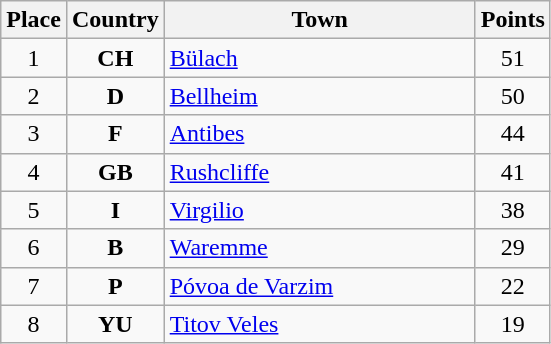<table class="wikitable">
<tr>
<th width="25">Place</th>
<th width="25">Country</th>
<th width="200">Town</th>
<th width="25">Points</th>
</tr>
<tr>
<td align="center">1</td>
<td align="center"><strong>CH</strong></td>
<td align="left"><a href='#'>Bülach</a></td>
<td align="center">51</td>
</tr>
<tr>
<td align="center">2</td>
<td align="center"><strong>D</strong></td>
<td align="left"><a href='#'>Bellheim</a></td>
<td align="center">50</td>
</tr>
<tr>
<td align="center">3</td>
<td align="center"><strong>F</strong></td>
<td align="left"><a href='#'>Antibes</a></td>
<td align="center">44</td>
</tr>
<tr>
<td align="center">4</td>
<td align="center"><strong>GB</strong></td>
<td align="left"><a href='#'>Rushcliffe</a></td>
<td align="center">41</td>
</tr>
<tr>
<td align="center">5</td>
<td align="center"><strong>I</strong></td>
<td align="left"><a href='#'>Virgilio</a></td>
<td align="center">38</td>
</tr>
<tr>
<td align="center">6</td>
<td align="center"><strong>B</strong></td>
<td align="left"><a href='#'>Waremme</a></td>
<td align="center">29</td>
</tr>
<tr>
<td align="center">7</td>
<td align="center"><strong>P</strong></td>
<td align="left"><a href='#'>Póvoa de Varzim</a></td>
<td align="center">22</td>
</tr>
<tr>
<td align="center">8</td>
<td align="center"><strong>YU</strong></td>
<td align="left"><a href='#'>Titov Veles</a></td>
<td align="center">19</td>
</tr>
</table>
